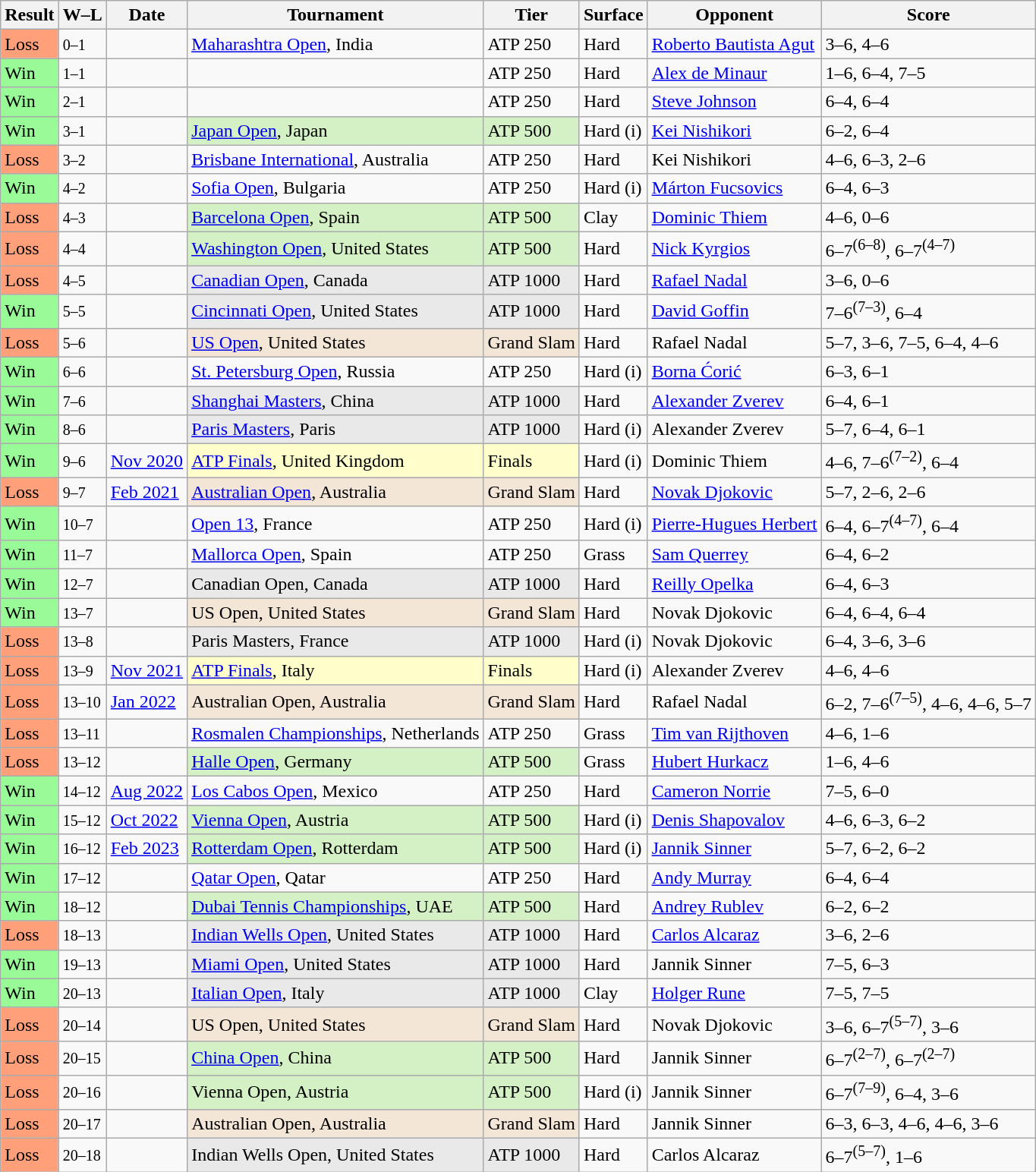<table class="sortable wikitable nowrap">
<tr>
<th>Result</th>
<th class="unsortable">W–L</th>
<th>Date</th>
<th>Tournament</th>
<th>Tier</th>
<th>Surface</th>
<th>Opponent</th>
<th class="unsortable">Score</th>
</tr>
<tr>
<td bgcolor=FFA07A>Loss</td>
<td><small>0–1</small></td>
<td><a href='#'></a></td>
<td><a href='#'>Maharashtra Open</a>, India</td>
<td>ATP 250</td>
<td>Hard</td>
<td> <a href='#'>Roberto Bautista Agut</a></td>
<td>3–6, 4–6</td>
</tr>
<tr>
<td bgcolor=98FB98>Win</td>
<td><small>1–1</small></td>
<td><a href='#'></a></td>
<td></td>
<td>ATP 250</td>
<td>Hard</td>
<td> <a href='#'>Alex de Minaur</a></td>
<td>1–6, 6–4, 7–5</td>
</tr>
<tr>
<td bgcolor=98FB98>Win</td>
<td><small>2–1</small></td>
<td><a href='#'></a></td>
<td></td>
<td>ATP 250</td>
<td>Hard</td>
<td> <a href='#'>Steve Johnson</a></td>
<td>6–4, 6–4</td>
</tr>
<tr>
<td bgcolor=98FB98>Win</td>
<td><small>3–1</small></td>
<td><a href='#'></a></td>
<td style="background:#D4F1C5;"><a href='#'>Japan Open</a>, Japan</td>
<td style="background:#D4F1C5;">ATP 500</td>
<td>Hard (i)</td>
<td> <a href='#'>Kei Nishikori</a></td>
<td>6–2, 6–4</td>
</tr>
<tr>
<td bgcolor=FFA07A>Loss</td>
<td><small>3–2</small></td>
<td><a href='#'></a></td>
<td><a href='#'>Brisbane International</a>, Australia</td>
<td>ATP 250</td>
<td>Hard</td>
<td> Kei Nishikori</td>
<td>4–6, 6–3, 2–6</td>
</tr>
<tr>
<td bgcolor=98FB98>Win</td>
<td><small>4–2</small></td>
<td><a href='#'></a></td>
<td><a href='#'>Sofia Open</a>, Bulgaria</td>
<td>ATP 250</td>
<td>Hard (i)</td>
<td> <a href='#'>Márton Fucsovics</a></td>
<td>6–4, 6–3</td>
</tr>
<tr>
<td bgcolor=FFA07A>Loss</td>
<td><small>4–3 </small></td>
<td><a href='#'></a></td>
<td style="background:#D4F1C5;"><a href='#'>Barcelona Open</a>, Spain</td>
<td style="background:#D4F1C5;">ATP 500</td>
<td>Clay</td>
<td> <a href='#'>Dominic Thiem</a></td>
<td>4–6, 0–6</td>
</tr>
<tr>
<td bgcolor=FFA07A>Loss</td>
<td><small>4–4</small></td>
<td><a href='#'></a></td>
<td style="background:#d4f1c5;"><a href='#'>Washington Open</a>, United States</td>
<td style="background:#d4f1c5;">ATP 500</td>
<td>Hard</td>
<td> <a href='#'>Nick Kyrgios</a></td>
<td>6–7<sup>(6–8)</sup>, 6–7<sup>(4–7)</sup></td>
</tr>
<tr>
<td bgcolor=FFA07A>Loss</td>
<td><small>4–5</small></td>
<td><a href='#'></a></td>
<td style="background:#e9e9e9;"><a href='#'>Canadian Open</a>, Canada</td>
<td style="background:#e9e9e9;">ATP 1000</td>
<td>Hard</td>
<td> <a href='#'>Rafael Nadal</a></td>
<td>3–6, 0–6</td>
</tr>
<tr>
<td bgcolor=98FB98>Win</td>
<td><small>5–5</small></td>
<td><a href='#'></a></td>
<td style="background:#e9e9e9;"><a href='#'>Cincinnati Open</a>, United States</td>
<td style="background:#e9e9e9;">ATP 1000</td>
<td>Hard</td>
<td> <a href='#'>David Goffin</a></td>
<td>7–6<sup>(7–3)</sup>, 6–4</td>
</tr>
<tr>
<td bgcolor=FFA07A>Loss</td>
<td><small>5–6</small></td>
<td><a href='#'></a></td>
<td style="background:#F3E6D7;"><a href='#'>US Open</a>, United States</td>
<td style="background:#F3E6D7;">Grand Slam</td>
<td>Hard</td>
<td> Rafael Nadal</td>
<td>5–7, 3–6, 7–5, 6–4, 4–6</td>
</tr>
<tr>
<td bgcolor=98FB98>Win</td>
<td><small>6–6</small></td>
<td><a href='#'></a></td>
<td><a href='#'>St. Petersburg Open</a>, Russia</td>
<td>ATP 250</td>
<td>Hard (i)</td>
<td> <a href='#'>Borna Ćorić</a></td>
<td>6–3, 6–1</td>
</tr>
<tr>
<td bgcolor=98FB98>Win</td>
<td><small>7–6</small></td>
<td><a href='#'></a></td>
<td style="background:#e9e9e9;"><a href='#'>Shanghai Masters</a>, China</td>
<td style="background:#e9e9e9;">ATP 1000</td>
<td>Hard</td>
<td> <a href='#'>Alexander Zverev</a></td>
<td>6–4, 6–1</td>
</tr>
<tr>
<td bgcolor=98FB98>Win</td>
<td><small>8–6</small></td>
<td><a href='#'></a></td>
<td style="background:#e9e9e9;"><a href='#'>Paris Masters</a>, Paris</td>
<td style="background:#e9e9e9;">ATP 1000</td>
<td>Hard (i)</td>
<td> Alexander Zverev</td>
<td>5–7, 6–4, 6–1</td>
</tr>
<tr>
<td bgcolor=98FB98>Win</td>
<td><small>9–6</small></td>
<td><a href='#'>Nov 2020</a></td>
<td style="background:#ffc;"><a href='#'>ATP Finals</a>, United Kingdom</td>
<td style="background:#ffc;">Finals</td>
<td>Hard (i)</td>
<td> Dominic Thiem</td>
<td>4–6, 7–6<sup>(7–2)</sup>, 6–4</td>
</tr>
<tr>
<td bgcolor=FFA07A>Loss</td>
<td><small>9–7</small></td>
<td><a href='#'>Feb 2021</a></td>
<td style="background:#F3E6D7;"><a href='#'>Australian Open</a>, Australia</td>
<td style="background:#F3E6D7;">Grand Slam</td>
<td>Hard</td>
<td> <a href='#'>Novak Djokovic</a></td>
<td>5–7, 2–6, 2–6</td>
</tr>
<tr>
<td bgcolor=98FB98>Win</td>
<td><small>10–7</small></td>
<td><a href='#'></a></td>
<td><a href='#'>Open 13</a>, France</td>
<td>ATP 250</td>
<td>Hard (i)</td>
<td> <a href='#'>Pierre-Hugues Herbert</a></td>
<td>6–4, 6–7<sup>(4–7)</sup>, 6–4</td>
</tr>
<tr>
<td bgcolor=98FB98>Win</td>
<td><small>11–7</small></td>
<td><a href='#'></a></td>
<td><a href='#'>Mallorca Open</a>, Spain</td>
<td>ATP 250</td>
<td>Grass</td>
<td> <a href='#'>Sam Querrey</a></td>
<td>6–4, 6–2</td>
</tr>
<tr>
<td bgcolor=98FB98>Win</td>
<td><small>12–7</small></td>
<td><a href='#'></a></td>
<td style="background:#e9e9e9;">Canadian Open, Canada</td>
<td style="background:#e9e9e9;">ATP 1000</td>
<td>Hard</td>
<td> <a href='#'>Reilly Opelka</a></td>
<td>6–4, 6–3</td>
</tr>
<tr>
<td bgcolor=98FB98>Win</td>
<td><small>13–7</small></td>
<td><a href='#'></a></td>
<td style="background:#f3e6d7;">US Open, United States</td>
<td style="background:#f3e6d7;">Grand Slam</td>
<td>Hard</td>
<td> Novak Djokovic</td>
<td>6–4, 6–4, 6–4</td>
</tr>
<tr>
<td bgcolor=FFA07A>Loss</td>
<td><small>13–8</small></td>
<td><a href='#'></a></td>
<td style="background:#e9e9e9;">Paris Masters, France</td>
<td style="background:#e9e9e9;">ATP 1000</td>
<td>Hard (i)</td>
<td> Novak Djokovic</td>
<td>6–4, 3–6, 3–6</td>
</tr>
<tr>
<td bgcolor=FFA07A>Loss</td>
<td><small>13–9</small></td>
<td><a href='#'>Nov 2021</a></td>
<td style="background:#ffc;"><a href='#'>ATP Finals</a>, Italy</td>
<td style="background:#ffc;">Finals</td>
<td>Hard (i)</td>
<td> Alexander Zverev</td>
<td>4–6, 4–6</td>
</tr>
<tr>
<td bgcolor=FFA07A>Loss</td>
<td><small>13–10</small></td>
<td><a href='#'>Jan 2022</a></td>
<td style="background:#F3E6D7;">Australian Open, Australia</td>
<td style="background:#F3E6D7;">Grand Slam</td>
<td>Hard</td>
<td> Rafael Nadal</td>
<td>6–2, 7–6<sup>(7–5)</sup>, 4–6, 4–6, 5–7</td>
</tr>
<tr>
<td bgcolor=FFA07A>Loss</td>
<td><small>13–11</small></td>
<td><a href='#'></a></td>
<td><a href='#'>Rosmalen Championships</a>, Netherlands</td>
<td>ATP 250</td>
<td>Grass</td>
<td> <a href='#'>Tim van Rijthoven</a></td>
<td>4–6, 1–6</td>
</tr>
<tr>
<td bgcolor=FFA07A>Loss</td>
<td><small>13–12</small></td>
<td><a href='#'></a></td>
<td style="background:#d4f1c5"><a href='#'>Halle Open</a>, Germany</td>
<td style="background:#d4f1c5">ATP 500</td>
<td>Grass</td>
<td> <a href='#'>Hubert Hurkacz</a></td>
<td>1–6, 4–6</td>
</tr>
<tr>
<td bgcolor=98FB98>Win</td>
<td><small>14–12</small></td>
<td><a href='#'>Aug 2022</a></td>
<td><a href='#'>Los Cabos Open</a>, Mexico</td>
<td>ATP 250</td>
<td>Hard</td>
<td> <a href='#'>Cameron Norrie</a></td>
<td>7–5, 6–0</td>
</tr>
<tr>
<td bgcolor=98FB98>Win</td>
<td><small>15–12</small></td>
<td><a href='#'>Oct 2022</a></td>
<td style="background:#d4f1c5;"><a href='#'>Vienna Open</a>, Austria</td>
<td style="background:#d4f1c5;">ATP 500</td>
<td>Hard (i)</td>
<td> <a href='#'>Denis Shapovalov</a></td>
<td>4–6, 6–3, 6–2</td>
</tr>
<tr>
<td bgcolor=98FB98>Win</td>
<td><small>16–12</small></td>
<td><a href='#'>Feb 2023</a></td>
<td style="background:#d4f1c5;"><a href='#'>Rotterdam Open</a>, Rotterdam</td>
<td style="background:#d4f1c5;">ATP 500</td>
<td>Hard (i)</td>
<td> <a href='#'>Jannik Sinner</a></td>
<td>5–7, 6–2, 6–2</td>
</tr>
<tr>
<td bgcolor=98FB98>Win</td>
<td><small>17–12</small></td>
<td><a href='#'></a></td>
<td><a href='#'>Qatar Open</a>, Qatar</td>
<td>ATP 250</td>
<td>Hard</td>
<td> <a href='#'>Andy Murray</a></td>
<td>6–4, 6–4</td>
</tr>
<tr>
<td bgcolor=98FB98>Win</td>
<td><small>18–12</small></td>
<td><a href='#'></a></td>
<td style="background:#D4F1C5;"><a href='#'>Dubai Tennis Championships</a>, UAE</td>
<td style="background:#D4F1C5;">ATP 500</td>
<td>Hard</td>
<td> <a href='#'>Andrey Rublev</a></td>
<td>6–2, 6–2</td>
</tr>
<tr>
<td bgcolor=FFA07A>Loss</td>
<td><small>18–13</small></td>
<td><a href='#'></a></td>
<td style="background:#e9e9e9;"><a href='#'>Indian Wells Open</a>, United States</td>
<td style="background:#e9e9e9;">ATP 1000</td>
<td>Hard</td>
<td> <a href='#'>Carlos Alcaraz</a></td>
<td>3–6, 2–6</td>
</tr>
<tr>
<td bgcolor=98FB98>Win</td>
<td><small>19–13</small></td>
<td><a href='#'></a></td>
<td style="background:#e9e9e9;"><a href='#'>Miami Open</a>, United States</td>
<td style="background:#e9e9e9;">ATP 1000</td>
<td>Hard</td>
<td> Jannik Sinner</td>
<td>7–5, 6–3</td>
</tr>
<tr>
<td bgcolor=98FB98>Win</td>
<td><small>20–13</small></td>
<td><a href='#'></a></td>
<td style="background:#E9E9E9;"><a href='#'>Italian Open</a>, Italy</td>
<td style="background:#E9E9E9;">ATP 1000</td>
<td>Clay</td>
<td> <a href='#'>Holger Rune</a></td>
<td>7–5, 7–5</td>
</tr>
<tr>
<td bgcolor=FFA07A>Loss</td>
<td><small>20–14</small></td>
<td><a href='#'></a></td>
<td bgcolor=f3e6d7>US Open, United States</td>
<td bgcolor=f3e6d7>Grand Slam</td>
<td>Hard</td>
<td> Novak Djokovic</td>
<td>3–6, 6–7<sup>(5–7)</sup>, 3–6</td>
</tr>
<tr>
<td bgcolor=FFA07A>Loss</td>
<td><small>20–15</small></td>
<td><a href='#'></a></td>
<td bgcolor=D4F1C5><a href='#'>China Open</a>, China</td>
<td bgcolor=D4F1C5>ATP 500</td>
<td>Hard</td>
<td> Jannik Sinner</td>
<td>6–7<sup>(2–7)</sup>, 6–7<sup>(2–7)</sup></td>
</tr>
<tr>
<td bgcolor=FFA07A>Loss</td>
<td><small>20–16</small></td>
<td><a href='#'></a></td>
<td bgcolor=D4F1C5>Vienna Open, Austria</td>
<td bgcolor=D4F1C5>ATP 500</td>
<td>Hard (i)</td>
<td> Jannik Sinner</td>
<td>6–7<sup>(7–9)</sup>, 6–4, 3–6</td>
</tr>
<tr>
<td bgcolor=ffa07a>Loss</td>
<td><small>20–17</small></td>
<td><a href='#'></a></td>
<td bgcolor=f3e6d7>Australian Open, Australia</td>
<td bgcolor=f3e6d7>Grand Slam</td>
<td>Hard</td>
<td> Jannik Sinner</td>
<td>6–3, 6–3, 4–6, 4–6, 3–6</td>
</tr>
<tr>
<td bgcolor=ffa07a>Loss</td>
<td><small>20–18</small></td>
<td><a href='#'></a></td>
<td style="background:#e9e9e9;">Indian Wells Open, United States</td>
<td style="background:#e9e9e9;">ATP 1000</td>
<td>Hard</td>
<td> Carlos Alcaraz</td>
<td>6–7<sup>(5–7)</sup>, 1–6</td>
</tr>
</table>
